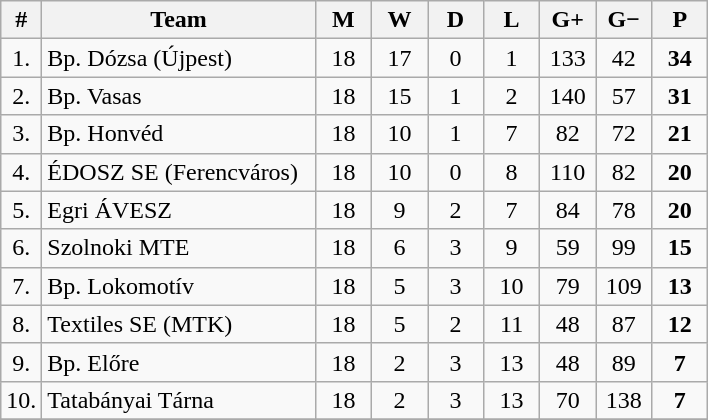<table class="wikitable" style="text-align: center;">
<tr>
<th width="15">#</th>
<th width="175">Team</th>
<th width="30">M</th>
<th width="30">W</th>
<th width="30">D</th>
<th width="30">L</th>
<th width="30">G+</th>
<th width="30">G−</th>
<th width="30">P</th>
</tr>
<tr>
<td>1.</td>
<td align="left">Bp. Dózsa (Újpest)</td>
<td>18</td>
<td>17</td>
<td>0</td>
<td>1</td>
<td>133</td>
<td>42</td>
<td><strong>34</strong></td>
</tr>
<tr>
<td>2.</td>
<td align="left">Bp. Vasas</td>
<td>18</td>
<td>15</td>
<td>1</td>
<td>2</td>
<td>140</td>
<td>57</td>
<td><strong>31</strong></td>
</tr>
<tr>
<td>3.</td>
<td align="left">Bp. Honvéd</td>
<td>18</td>
<td>10</td>
<td>1</td>
<td>7</td>
<td>82</td>
<td>72</td>
<td><strong>21</strong></td>
</tr>
<tr>
<td>4.</td>
<td align="left">ÉDOSZ SE (Ferencváros)</td>
<td>18</td>
<td>10</td>
<td>0</td>
<td>8</td>
<td>110</td>
<td>82</td>
<td><strong>20</strong></td>
</tr>
<tr>
<td>5.</td>
<td align="left">Egri ÁVESZ</td>
<td>18</td>
<td>9</td>
<td>2</td>
<td>7</td>
<td>84</td>
<td>78</td>
<td><strong>20</strong></td>
</tr>
<tr>
<td>6.</td>
<td align="left">Szolnoki MTE</td>
<td>18</td>
<td>6</td>
<td>3</td>
<td>9</td>
<td>59</td>
<td>99</td>
<td><strong>15</strong></td>
</tr>
<tr>
<td>7.</td>
<td align="left">Bp. Lokomotív</td>
<td>18</td>
<td>5</td>
<td>3</td>
<td>10</td>
<td>79</td>
<td>109</td>
<td><strong>13</strong></td>
</tr>
<tr>
<td>8.</td>
<td align="left">Textiles SE (MTK)</td>
<td>18</td>
<td>5</td>
<td>2</td>
<td>11</td>
<td>48</td>
<td>87</td>
<td><strong>12</strong></td>
</tr>
<tr>
<td>9.</td>
<td align="left">Bp. Előre</td>
<td>18</td>
<td>2</td>
<td>3</td>
<td>13</td>
<td>48</td>
<td>89</td>
<td><strong>7</strong></td>
</tr>
<tr>
<td>10.</td>
<td align="left">Tatabányai Tárna</td>
<td>18</td>
<td>2</td>
<td>3</td>
<td>13</td>
<td>70</td>
<td>138</td>
<td><strong>7</strong></td>
</tr>
<tr>
</tr>
</table>
